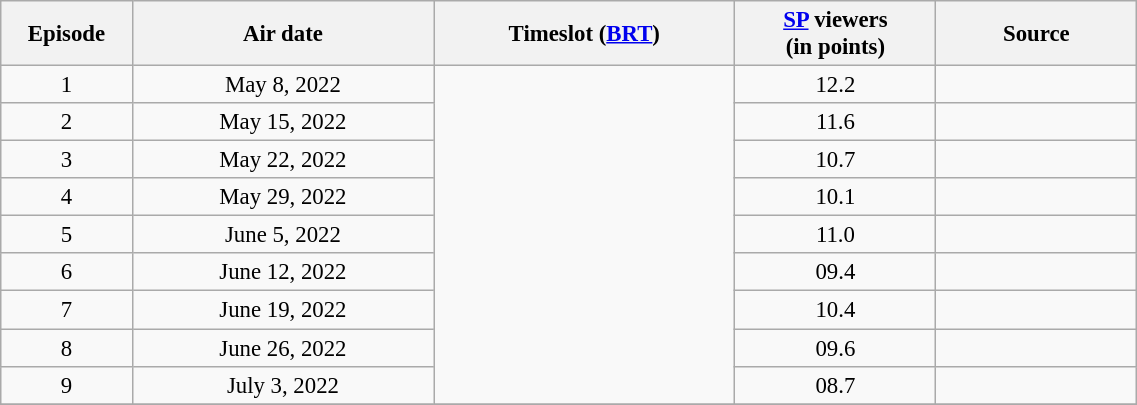<table class="wikitable sortable" style="text-align:center; font-size:95%; width: 60%">
<tr>
<th width="05.0%">Episode</th>
<th width="15.0%">Air date</th>
<th width="15.0%">Timeslot (<a href='#'>BRT</a>)</th>
<th width="10.0%"><a href='#'>SP</a> viewers<br>(in points)</th>
<th width="10.0%">Source</th>
</tr>
<tr>
<td>1</td>
<td>May 8, 2022</td>
<td rowspan=9></td>
<td>12.2</td>
<td></td>
</tr>
<tr>
<td>2</td>
<td>May 15, 2022</td>
<td>11.6</td>
<td></td>
</tr>
<tr>
<td>3</td>
<td>May 22, 2022</td>
<td>10.7</td>
<td></td>
</tr>
<tr>
<td>4</td>
<td>May 29, 2022</td>
<td>10.1</td>
<td></td>
</tr>
<tr>
<td>5</td>
<td>June 5, 2022</td>
<td>11.0</td>
<td></td>
</tr>
<tr>
<td>6</td>
<td>June 12, 2022</td>
<td>09.4</td>
<td></td>
</tr>
<tr>
<td>7</td>
<td>June 19, 2022</td>
<td>10.4</td>
<td></td>
</tr>
<tr>
<td>8</td>
<td>June 26, 2022</td>
<td>09.6</td>
<td></td>
</tr>
<tr>
<td>9</td>
<td>July 3, 2022</td>
<td>08.7</td>
<td></td>
</tr>
<tr>
</tr>
</table>
